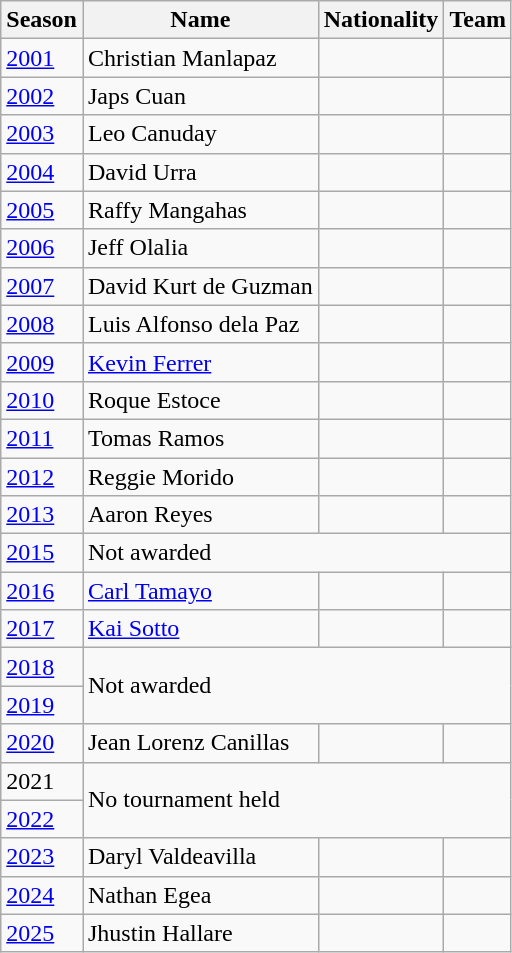<table class="wikitable">
<tr>
<th>Season</th>
<th>Name</th>
<th>Nationality</th>
<th>Team</th>
</tr>
<tr>
<td><a href='#'>2001</a></td>
<td>Christian Manlapaz</td>
<td></td>
<td></td>
</tr>
<tr>
<td><a href='#'>2002</a></td>
<td>Japs Cuan</td>
<td></td>
<td></td>
</tr>
<tr>
<td><a href='#'>2003</a></td>
<td>Leo Canuday</td>
<td></td>
<td></td>
</tr>
<tr>
<td><a href='#'>2004</a></td>
<td>David Urra</td>
<td></td>
<td></td>
</tr>
<tr>
<td><a href='#'>2005</a></td>
<td>Raffy Mangahas</td>
<td></td>
<td></td>
</tr>
<tr>
<td><a href='#'>2006</a></td>
<td>Jeff Olalia</td>
<td></td>
<td></td>
</tr>
<tr>
<td><a href='#'>2007</a></td>
<td>David Kurt de Guzman</td>
<td></td>
<td></td>
</tr>
<tr>
<td><a href='#'>2008</a></td>
<td>Luis Alfonso dela Paz</td>
<td></td>
<td></td>
</tr>
<tr>
<td><a href='#'>2009</a></td>
<td><a href='#'>Kevin Ferrer</a></td>
<td></td>
<td></td>
</tr>
<tr>
<td><a href='#'>2010</a></td>
<td>Roque Estoce</td>
<td></td>
<td></td>
</tr>
<tr>
<td><a href='#'>2011</a></td>
<td>Tomas Ramos</td>
<td></td>
<td></td>
</tr>
<tr>
<td><a href='#'>2012</a></td>
<td>Reggie Morido</td>
<td></td>
<td></td>
</tr>
<tr>
<td><a href='#'>2013</a></td>
<td>Aaron Reyes</td>
<td></td>
<td></td>
</tr>
<tr>
<td><a href='#'>2015</a></td>
<td colspan="3">Not awarded</td>
</tr>
<tr>
<td><a href='#'>2016</a></td>
<td><a href='#'>Carl Tamayo</a></td>
<td></td>
<td></td>
</tr>
<tr>
<td><a href='#'>2017</a></td>
<td><a href='#'>Kai Sotto</a></td>
<td></td>
<td></td>
</tr>
<tr>
<td><a href='#'>2018</a></td>
<td colspan="3" rowspan="2">Not awarded</td>
</tr>
<tr>
<td><a href='#'>2019</a></td>
</tr>
<tr>
<td><a href='#'>2020</a></td>
<td>Jean Lorenz Canillas</td>
<td></td>
<td></td>
</tr>
<tr>
<td>2021</td>
<td colspan="3" rowspan="2">No tournament held</td>
</tr>
<tr>
<td><a href='#'>2022</a></td>
</tr>
<tr>
<td><a href='#'>2023</a></td>
<td>Daryl Valdeavilla</td>
<td></td>
<td></td>
</tr>
<tr>
<td><a href='#'>2024</a></td>
<td>Nathan Egea</td>
<td></td>
<td></td>
</tr>
<tr>
<td><a href='#'>2025</a></td>
<td>Jhustin Hallare</td>
<td></td>
<td></td>
</tr>
</table>
